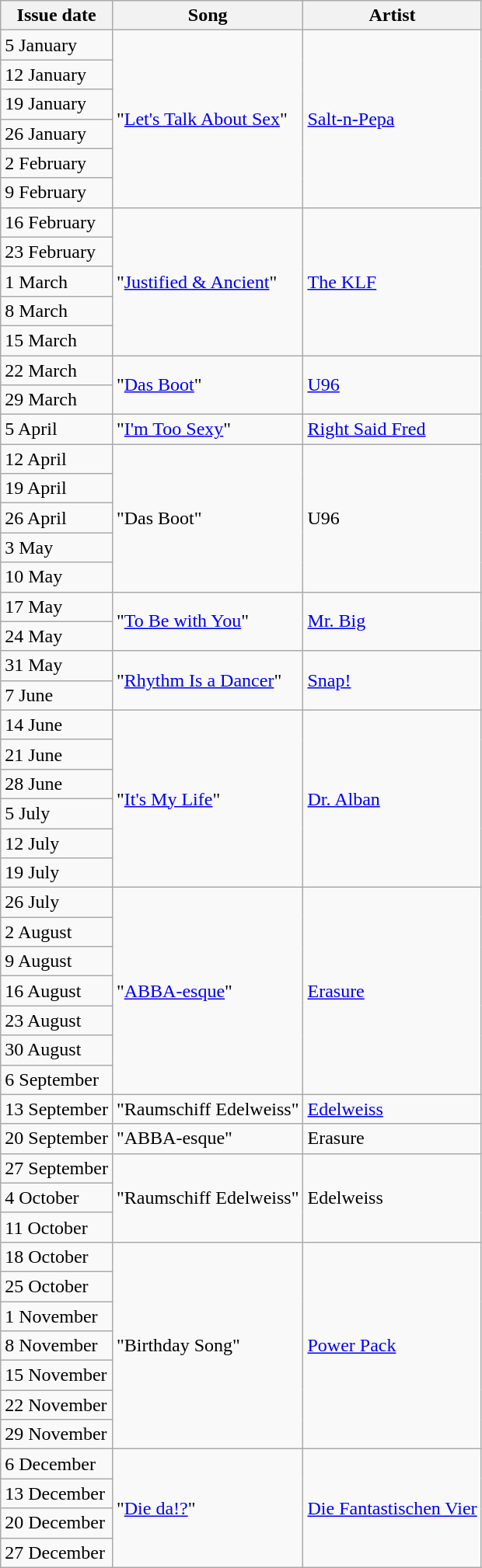<table class=wikitable>
<tr>
<th>Issue date</th>
<th>Song</th>
<th>Artist</th>
</tr>
<tr>
<td>5 January</td>
<td rowspan=6>"<a href='#'>Let's Talk About Sex</a>"</td>
<td rowspan=6><a href='#'>Salt-n-Pepa</a></td>
</tr>
<tr>
<td>12 January</td>
</tr>
<tr>
<td>19 January</td>
</tr>
<tr>
<td>26 January</td>
</tr>
<tr>
<td>2 February</td>
</tr>
<tr>
<td>9 February</td>
</tr>
<tr>
<td>16 February</td>
<td rowspan=5>"<a href='#'>Justified & Ancient</a>"</td>
<td rowspan=5><a href='#'>The KLF</a></td>
</tr>
<tr>
<td>23 February</td>
</tr>
<tr>
<td>1 March</td>
</tr>
<tr>
<td>8 March</td>
</tr>
<tr>
<td>15 March</td>
</tr>
<tr>
<td>22 March</td>
<td rowspan=2>"<a href='#'>Das Boot</a>"</td>
<td rowspan=2><a href='#'>U96</a></td>
</tr>
<tr>
<td>29 March</td>
</tr>
<tr>
<td>5 April</td>
<td>"<a href='#'>I'm Too Sexy</a>"</td>
<td><a href='#'>Right Said Fred</a></td>
</tr>
<tr>
<td>12 April</td>
<td rowspan=5>"Das Boot"</td>
<td rowspan=5>U96</td>
</tr>
<tr>
<td>19 April</td>
</tr>
<tr>
<td>26 April</td>
</tr>
<tr>
<td>3 May</td>
</tr>
<tr>
<td>10 May</td>
</tr>
<tr>
<td>17 May</td>
<td rowspan=2>"<a href='#'>To Be with You</a>"</td>
<td rowspan=2><a href='#'>Mr. Big</a></td>
</tr>
<tr>
<td>24 May</td>
</tr>
<tr>
<td>31 May</td>
<td rowspan=2>"<a href='#'>Rhythm Is a Dancer</a>"</td>
<td rowspan=2><a href='#'>Snap!</a></td>
</tr>
<tr>
<td>7 June</td>
</tr>
<tr>
<td>14 June</td>
<td rowspan=6>"<a href='#'>It's My Life</a>"</td>
<td rowspan=6><a href='#'>Dr. Alban</a></td>
</tr>
<tr>
<td>21 June</td>
</tr>
<tr>
<td>28 June</td>
</tr>
<tr>
<td>5 July</td>
</tr>
<tr>
<td>12 July</td>
</tr>
<tr>
<td>19 July</td>
</tr>
<tr>
<td>26 July</td>
<td rowspan=7>"<a href='#'>ABBA-esque</a>"</td>
<td rowspan=7><a href='#'>Erasure</a></td>
</tr>
<tr>
<td>2 August</td>
</tr>
<tr>
<td>9 August</td>
</tr>
<tr>
<td>16 August</td>
</tr>
<tr>
<td>23 August</td>
</tr>
<tr>
<td>30 August</td>
</tr>
<tr>
<td>6 September</td>
</tr>
<tr>
<td>13 September</td>
<td>"Raumschiff Edelweiss"</td>
<td><a href='#'>Edelweiss</a></td>
</tr>
<tr>
<td>20 September</td>
<td>"ABBA-esque"</td>
<td>Erasure</td>
</tr>
<tr>
<td>27 September</td>
<td rowspan=3>"Raumschiff Edelweiss"</td>
<td rowspan=3>Edelweiss</td>
</tr>
<tr>
<td>4 October</td>
</tr>
<tr>
<td>11 October</td>
</tr>
<tr>
<td>18 October</td>
<td rowspan=7>"Birthday Song"</td>
<td rowspan=7><a href='#'>Power Pack</a></td>
</tr>
<tr>
<td>25 October</td>
</tr>
<tr>
<td>1 November</td>
</tr>
<tr>
<td>8 November</td>
</tr>
<tr>
<td>15 November</td>
</tr>
<tr>
<td>22 November</td>
</tr>
<tr>
<td>29 November</td>
</tr>
<tr>
<td>6 December</td>
<td rowspan=4>"<a href='#'>Die da!?</a>"</td>
<td rowspan=4><a href='#'>Die Fantastischen Vier</a></td>
</tr>
<tr>
<td>13 December</td>
</tr>
<tr>
<td>20 December</td>
</tr>
<tr>
<td>27 December</td>
</tr>
</table>
